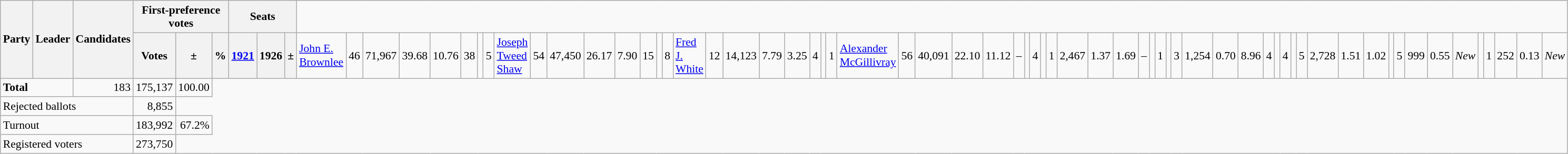<table class="wikitable" style="text-align:right; font-size:90%">
<tr>
<th rowspan="2" colspan="2">Party</th>
<th rowspan="2">Leader</th>
<th rowspan="2">Candidates</th>
<th colspan="3">First-preference votes</th>
<th colspan="3">Seats</th>
</tr>
<tr>
<th>Votes</th>
<th>±</th>
<th>% </th>
<th><a href='#'>1921</a></th>
<th>1926</th>
<th>±<br></th>
<td style="text-align:left;"><a href='#'>John E. Brownlee</a></td>
<td>46</td>
<td>71,967</td>
<td>39.68</td>
<td>10.76</td>
<td>38</td>
<td></td>
<td>5<br></td>
<td style="text-align:left;"><a href='#'>Joseph Tweed Shaw</a></td>
<td>54</td>
<td>47,450</td>
<td>26.17</td>
<td>7.90</td>
<td>15</td>
<td></td>
<td>8<br></td>
<td style="text-align:left;"><a href='#'>Fred J. White</a></td>
<td>12</td>
<td>14,123</td>
<td>7.79</td>
<td>3.25</td>
<td>4</td>
<td></td>
<td>1<br></td>
<td style="text-align:left;"><a href='#'>Alexander McGillivray</a></td>
<td>56</td>
<td>40,091</td>
<td>22.10</td>
<td>11.12</td>
<td>–</td>
<td></td>
<td>4<br></td>
<td style="text-align:left;"></td>
<td>1</td>
<td>2,467</td>
<td>1.37</td>
<td>1.69</td>
<td>–</td>
<td></td>
<td>1<br></td>
<td style="text-align:left;"></td>
<td>3</td>
<td>1,254</td>
<td>0.70</td>
<td>8.96</td>
<td>4</td>
<td></td>
<td>4<br></td>
<td style="text-align:left;"></td>
<td>5</td>
<td>2,728</td>
<td>1.51</td>
<td>1.02<br></td>
<td style="text-align:left;"></td>
<td>5</td>
<td>999</td>
<td>0.55</td>
<td><em>New</em><br></td>
<td style="text-align:left;"></td>
<td>1</td>
<td>252</td>
<td>0.13</td>
<td><em>New</em></td>
</tr>
<tr>
<td colspan="3" style="text-align: left;"><strong>Total</strong></td>
<td>183</td>
<td>175,137</td>
<td>100.00</td>
</tr>
<tr>
<td colspan="4" style="text-align:left;">Rejected ballots</td>
<td>8,855</td>
</tr>
<tr>
<td colspan="4" style="text-align:left;">Turnout</td>
<td>183,992</td>
<td>67.2%</td>
</tr>
<tr>
<td colspan="4" style="text-align:left;">Registered voters</td>
<td>273,750</td>
</tr>
</table>
